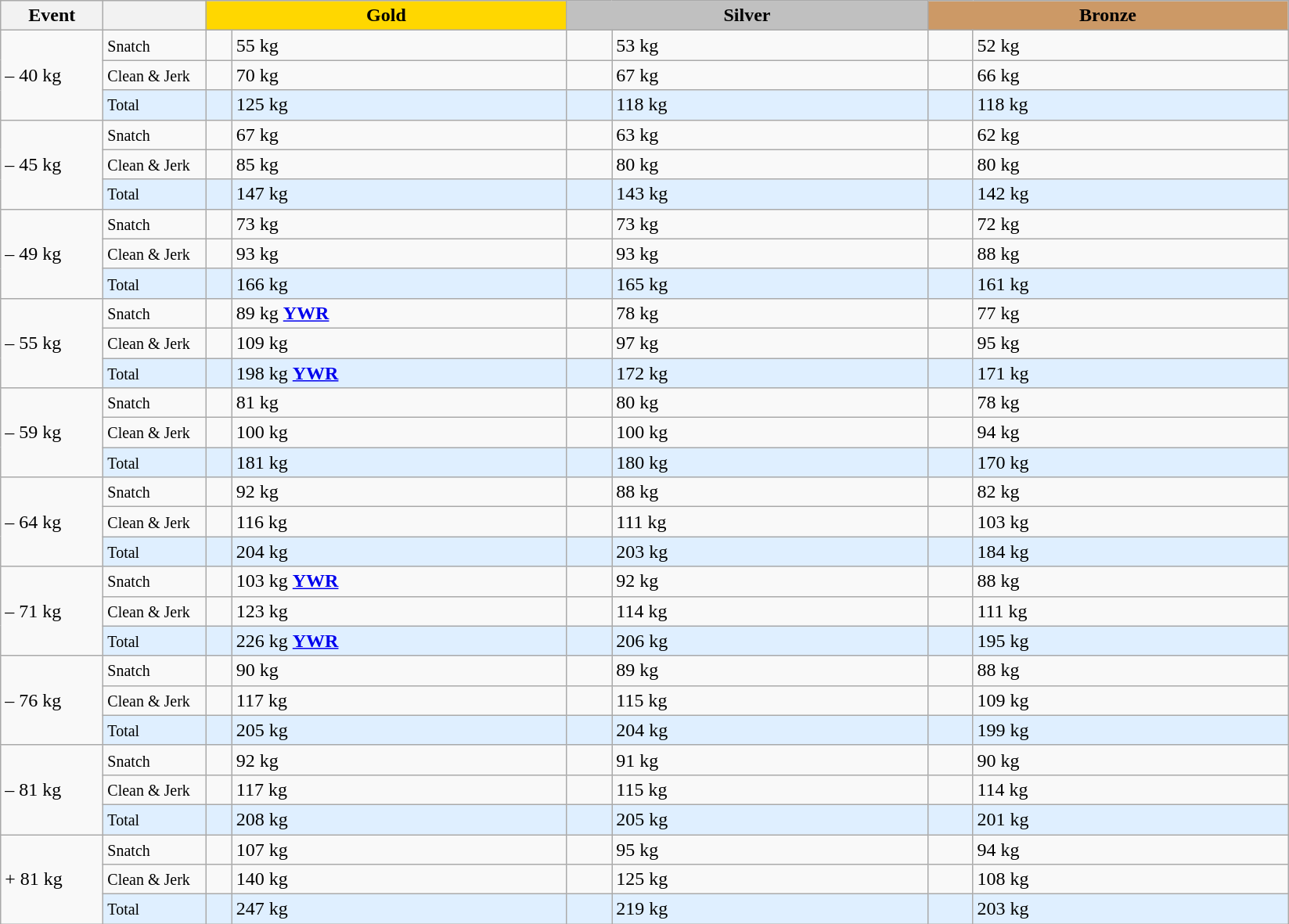<table class="wikitable">
<tr>
<th width=80>Event</th>
<th width=80></th>
<td bgcolor=gold align="center" colspan=2 width=300><strong>Gold</strong></td>
<td bgcolor=silver align="center" colspan=2 width=300><strong>Silver</strong></td>
<td bgcolor=#cc9966 colspan=2 align="center" width=300><strong>Bronze</strong></td>
</tr>
<tr>
<td rowspan=3>– 40 kg</td>
<td><small>Snatch</small></td>
<td></td>
<td>55 kg</td>
<td></td>
<td>53 kg</td>
<td></td>
<td>52 kg</td>
</tr>
<tr>
<td><small>Clean & Jerk</small></td>
<td></td>
<td>70 kg</td>
<td></td>
<td>67 kg</td>
<td></td>
<td>66 kg</td>
</tr>
<tr bgcolor=#dfefff>
<td><small>Total</small></td>
<td></td>
<td>125 kg</td>
<td></td>
<td>118 kg</td>
<td></td>
<td>118 kg</td>
</tr>
<tr>
<td rowspan=3>– 45 kg</td>
<td><small>Snatch</small></td>
<td></td>
<td>67 kg</td>
<td></td>
<td>63 kg</td>
<td></td>
<td>62 kg</td>
</tr>
<tr>
<td><small>Clean & Jerk</small></td>
<td></td>
<td>85 kg</td>
<td></td>
<td>80 kg</td>
<td></td>
<td>80 kg</td>
</tr>
<tr bgcolor=#dfefff>
<td><small>Total</small></td>
<td></td>
<td>147 kg</td>
<td></td>
<td>143 kg</td>
<td></td>
<td>142 kg</td>
</tr>
<tr>
<td rowspan=3>– 49 kg</td>
<td><small>Snatch</small></td>
<td></td>
<td>73 kg</td>
<td></td>
<td>73 kg</td>
<td></td>
<td>72 kg</td>
</tr>
<tr>
<td><small>Clean & Jerk</small></td>
<td></td>
<td>93 kg</td>
<td></td>
<td>93 kg</td>
<td></td>
<td>88 kg</td>
</tr>
<tr bgcolor=#dfefff>
<td><small>Total</small></td>
<td></td>
<td>166 kg</td>
<td></td>
<td>165 kg</td>
<td></td>
<td>161 kg</td>
</tr>
<tr>
<td rowspan=3>– 55 kg</td>
<td><small>Snatch</small></td>
<td></td>
<td>89 kg <strong><a href='#'>YWR</a></strong></td>
<td></td>
<td>78 kg</td>
<td></td>
<td>77 kg</td>
</tr>
<tr>
<td><small>Clean & Jerk</small></td>
<td></td>
<td>109 kg</td>
<td></td>
<td>97 kg</td>
<td></td>
<td>95 kg</td>
</tr>
<tr bgcolor=#dfefff>
<td><small>Total</small></td>
<td></td>
<td>198 kg <strong><a href='#'>YWR</a></strong></td>
<td></td>
<td>172 kg</td>
<td></td>
<td>171 kg</td>
</tr>
<tr>
<td rowspan=3>– 59 kg</td>
<td><small>Snatch</small></td>
<td></td>
<td>81 kg</td>
<td></td>
<td>80 kg</td>
<td></td>
<td>78 kg</td>
</tr>
<tr>
<td><small>Clean & Jerk</small></td>
<td></td>
<td>100 kg</td>
<td></td>
<td>100 kg</td>
<td></td>
<td>94 kg</td>
</tr>
<tr bgcolor=#dfefff>
<td><small>Total</small></td>
<td></td>
<td>181 kg</td>
<td></td>
<td>180 kg</td>
<td></td>
<td>170 kg</td>
</tr>
<tr>
<td rowspan=3>– 64 kg</td>
<td><small>Snatch</small></td>
<td></td>
<td>92 kg</td>
<td></td>
<td>88 kg</td>
<td></td>
<td>82 kg</td>
</tr>
<tr>
<td><small>Clean & Jerk</small></td>
<td></td>
<td>116 kg</td>
<td></td>
<td>111 kg</td>
<td></td>
<td>103 kg</td>
</tr>
<tr bgcolor=#dfefff>
<td><small>Total</small></td>
<td></td>
<td>204 kg</td>
<td></td>
<td>203 kg</td>
<td></td>
<td>184 kg</td>
</tr>
<tr>
<td rowspan=3>– 71 kg</td>
<td><small>Snatch</small></td>
<td></td>
<td>103 kg <strong><a href='#'>YWR</a></strong></td>
<td></td>
<td>92 kg</td>
<td></td>
<td>88 kg</td>
</tr>
<tr>
<td><small>Clean & Jerk</small></td>
<td></td>
<td>123 kg</td>
<td></td>
<td>114 kg</td>
<td></td>
<td>111 kg</td>
</tr>
<tr bgcolor=#dfefff>
<td><small>Total</small></td>
<td></td>
<td>226 kg <strong><a href='#'>YWR</a></strong></td>
<td></td>
<td>206 kg</td>
<td></td>
<td>195 kg</td>
</tr>
<tr>
<td rowspan=3>– 76 kg</td>
<td><small>Snatch</small></td>
<td></td>
<td>90 kg</td>
<td></td>
<td>89 kg</td>
<td></td>
<td>88 kg</td>
</tr>
<tr>
<td><small>Clean & Jerk</small></td>
<td></td>
<td>117 kg</td>
<td></td>
<td>115 kg</td>
<td></td>
<td>109 kg</td>
</tr>
<tr bgcolor=#dfefff>
<td><small>Total</small></td>
<td></td>
<td>205 kg</td>
<td></td>
<td>204 kg</td>
<td></td>
<td>199 kg</td>
</tr>
<tr>
<td rowspan=3>– 81 kg</td>
<td><small>Snatch</small></td>
<td></td>
<td>92 kg</td>
<td></td>
<td>91 kg</td>
<td></td>
<td>90 kg</td>
</tr>
<tr>
<td><small>Clean & Jerk</small></td>
<td></td>
<td>117 kg</td>
<td></td>
<td>115 kg</td>
<td></td>
<td>114 kg</td>
</tr>
<tr bgcolor=#dfefff>
<td><small>Total</small></td>
<td></td>
<td>208 kg</td>
<td></td>
<td>205 kg</td>
<td></td>
<td>201 kg</td>
</tr>
<tr>
<td rowspan=3>+ 81 kg</td>
<td><small>Snatch</small></td>
<td></td>
<td>107 kg</td>
<td></td>
<td>95 kg</td>
<td></td>
<td>94 kg</td>
</tr>
<tr>
<td><small>Clean & Jerk</small></td>
<td></td>
<td>140 kg</td>
<td></td>
<td>125 kg</td>
<td></td>
<td>108 kg</td>
</tr>
<tr bgcolor=#dfefff>
<td><small>Total</small></td>
<td></td>
<td>247 kg</td>
<td></td>
<td>219 kg</td>
<td></td>
<td>203 kg</td>
</tr>
</table>
